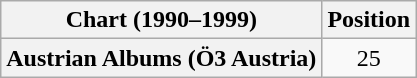<table class="wikitable plainrowheaders" style="text-align:center">
<tr>
<th scope="col">Chart (1990–1999)</th>
<th scope="col">Position</th>
</tr>
<tr>
<th scope="row">Austrian Albums (Ö3 Austria)</th>
<td>25</td>
</tr>
</table>
